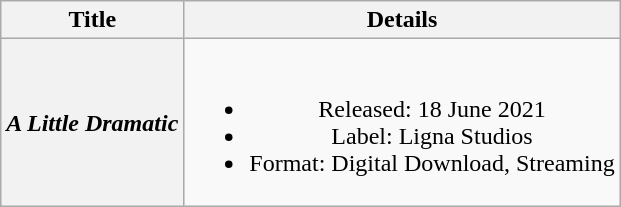<table class="wikitable plainrowheaders" style="text-align:center;">
<tr>
<th scope="col">Title</th>
<th scope="col">Details</th>
</tr>
<tr>
<th scope="row"><em>A Little Dramatic</em></th>
<td><br><ul><li>Released: 18 June 2021</li><li>Label: Ligna Studios</li><li>Format: Digital Download, Streaming</li></ul></td>
</tr>
</table>
